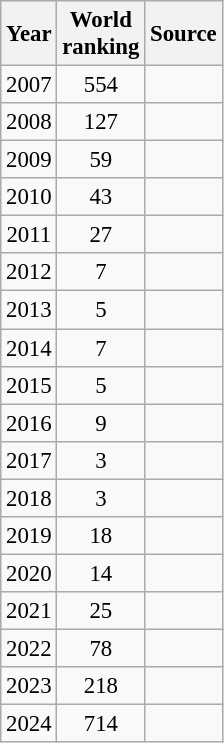<table class="wikitable" style="text-align:center; font-size: 95%;">
<tr>
<th>Year</th>
<th>World<br>ranking</th>
<th>Source</th>
</tr>
<tr>
<td>2007</td>
<td>554</td>
<td></td>
</tr>
<tr>
<td>2008</td>
<td>127</td>
<td></td>
</tr>
<tr>
<td>2009</td>
<td>59</td>
<td></td>
</tr>
<tr>
<td>2010</td>
<td>43</td>
<td></td>
</tr>
<tr>
<td>2011</td>
<td>27</td>
<td></td>
</tr>
<tr>
<td>2012</td>
<td>7</td>
<td></td>
</tr>
<tr>
<td>2013</td>
<td>5</td>
<td></td>
</tr>
<tr>
<td>2014</td>
<td>7</td>
<td></td>
</tr>
<tr>
<td>2015</td>
<td>5</td>
<td></td>
</tr>
<tr>
<td>2016</td>
<td>9</td>
<td></td>
</tr>
<tr>
<td>2017</td>
<td>3</td>
<td></td>
</tr>
<tr>
<td>2018</td>
<td>3</td>
<td></td>
</tr>
<tr>
<td>2019</td>
<td>18</td>
<td></td>
</tr>
<tr>
<td>2020</td>
<td>14</td>
<td></td>
</tr>
<tr>
<td>2021</td>
<td>25</td>
<td></td>
</tr>
<tr>
<td>2022</td>
<td>78</td>
<td></td>
</tr>
<tr>
<td>2023</td>
<td>218</td>
<td></td>
</tr>
<tr>
<td>2024</td>
<td>714</td>
<td></td>
</tr>
</table>
